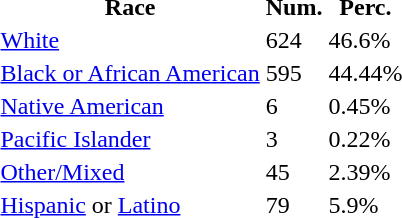<table class="wiki table">
<tr>
<th>Race</th>
<th>Num.</th>
<th>Perc.</th>
</tr>
<tr>
<td><a href='#'>White</a></td>
<td>624</td>
<td>46.6%</td>
</tr>
<tr>
<td><a href='#'>Black or African American</a></td>
<td>595</td>
<td>44.44%</td>
</tr>
<tr>
<td><a href='#'>Native American</a></td>
<td>6</td>
<td>0.45%</td>
</tr>
<tr>
<td><a href='#'>Pacific Islander</a></td>
<td>3</td>
<td>0.22%</td>
</tr>
<tr>
<td><a href='#'>Other/Mixed</a></td>
<td>45</td>
<td>2.39%</td>
</tr>
<tr>
<td><a href='#'>Hispanic</a> or <a href='#'>Latino</a></td>
<td>79</td>
<td>5.9%</td>
</tr>
</table>
